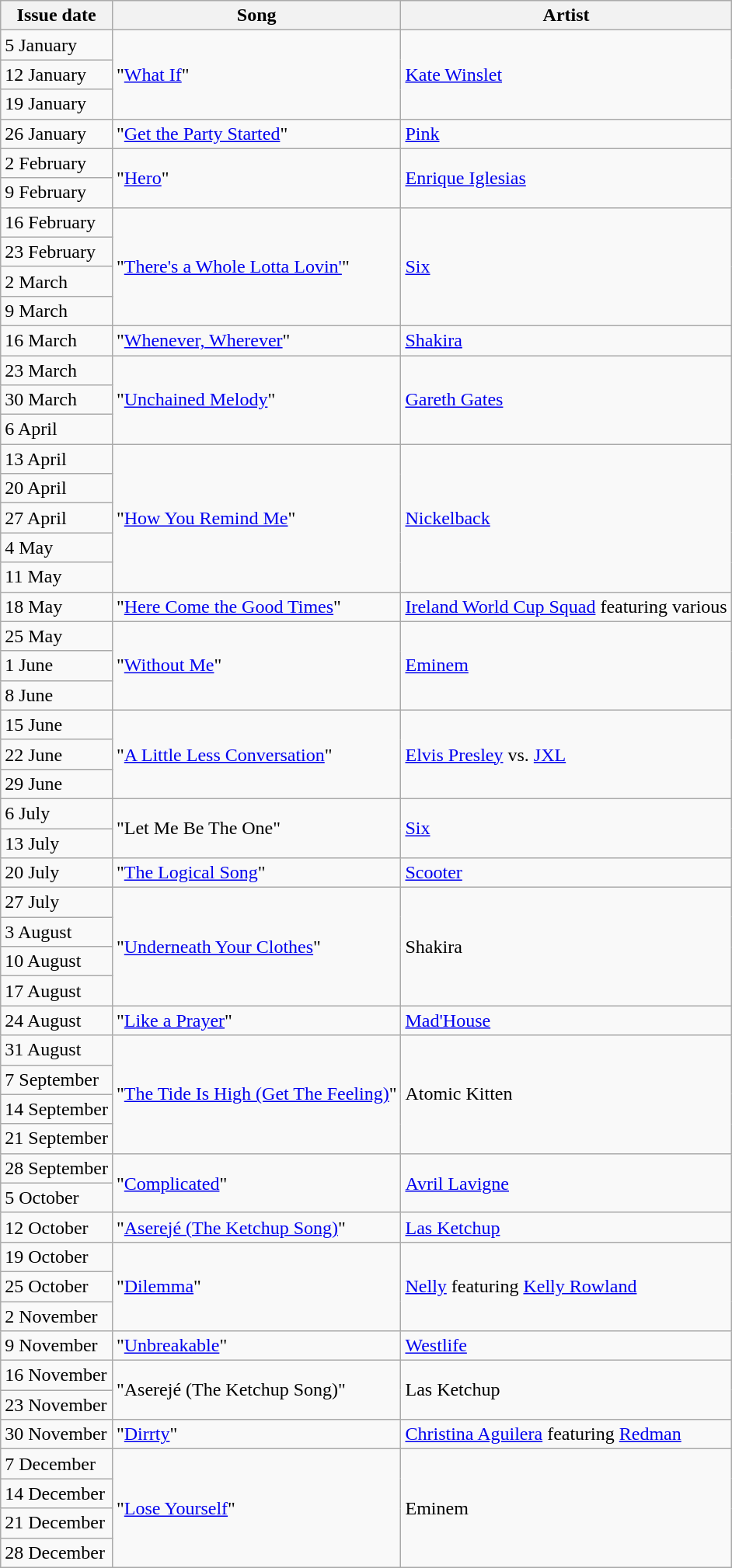<table class="wikitable">
<tr>
<th>Issue date</th>
<th>Song</th>
<th>Artist</th>
</tr>
<tr>
<td>5 January</td>
<td rowspan=3>"<a href='#'>What If</a>"</td>
<td rowspan=3><a href='#'>Kate Winslet</a></td>
</tr>
<tr>
<td>12 January</td>
</tr>
<tr>
<td>19 January</td>
</tr>
<tr>
<td>26 January</td>
<td>"<a href='#'>Get the Party Started</a>"</td>
<td><a href='#'>Pink</a></td>
</tr>
<tr>
<td>2 February</td>
<td rowspan=2>"<a href='#'>Hero</a>"</td>
<td rowspan=2><a href='#'>Enrique Iglesias</a></td>
</tr>
<tr>
<td>9 February</td>
</tr>
<tr>
<td>16 February</td>
<td rowspan=4>"<a href='#'>There's a Whole Lotta Lovin'</a>"</td>
<td rowspan=4><a href='#'>Six</a></td>
</tr>
<tr>
<td>23 February</td>
</tr>
<tr>
<td>2 March</td>
</tr>
<tr>
<td>9 March</td>
</tr>
<tr>
<td>16 March</td>
<td>"<a href='#'>Whenever, Wherever</a>"</td>
<td><a href='#'>Shakira</a></td>
</tr>
<tr>
<td>23 March</td>
<td rowspan=3>"<a href='#'>Unchained Melody</a>"</td>
<td rowspan=3><a href='#'>Gareth Gates</a></td>
</tr>
<tr>
<td>30 March</td>
</tr>
<tr>
<td>6 April</td>
</tr>
<tr>
<td>13 April</td>
<td rowspan=5>"<a href='#'>How You Remind Me</a>"</td>
<td rowspan=5><a href='#'>Nickelback</a></td>
</tr>
<tr>
<td>20 April</td>
</tr>
<tr>
<td>27 April</td>
</tr>
<tr>
<td>4 May</td>
</tr>
<tr>
<td>11 May</td>
</tr>
<tr>
<td>18 May</td>
<td>"<a href='#'>Here Come the Good Times</a>"</td>
<td><a href='#'>Ireland World Cup Squad</a> featuring various</td>
</tr>
<tr>
<td>25 May</td>
<td rowspan=3>"<a href='#'>Without Me</a>"</td>
<td rowspan=3><a href='#'>Eminem</a></td>
</tr>
<tr>
<td>1 June</td>
</tr>
<tr>
<td>8 June</td>
</tr>
<tr>
<td>15 June</td>
<td rowspan=3>"<a href='#'>A Little Less Conversation</a>"</td>
<td rowspan=3><a href='#'>Elvis Presley</a> vs. <a href='#'>JXL</a></td>
</tr>
<tr>
<td>22 June</td>
</tr>
<tr>
<td>29 June</td>
</tr>
<tr>
<td>6 July</td>
<td rowspan=2>"Let Me Be The One"</td>
<td rowspan=2><a href='#'>Six</a></td>
</tr>
<tr>
<td>13 July</td>
</tr>
<tr>
<td>20 July</td>
<td>"<a href='#'>The Logical Song</a>"</td>
<td><a href='#'>Scooter</a></td>
</tr>
<tr>
<td>27 July</td>
<td rowspan=4>"<a href='#'>Underneath Your Clothes</a>"</td>
<td rowspan=4>Shakira</td>
</tr>
<tr>
<td>3 August</td>
</tr>
<tr>
<td>10 August</td>
</tr>
<tr>
<td>17 August</td>
</tr>
<tr>
<td>24 August</td>
<td>"<a href='#'>Like a Prayer</a>"</td>
<td><a href='#'>Mad'House</a></td>
</tr>
<tr>
<td>31 August</td>
<td rowspan=4>"<a href='#'>The Tide Is High (Get The Feeling)</a>"</td>
<td rowspan=4>Atomic Kitten</td>
</tr>
<tr>
<td>7 September</td>
</tr>
<tr>
<td>14 September</td>
</tr>
<tr>
<td>21 September</td>
</tr>
<tr>
<td>28 September</td>
<td rowspan=2>"<a href='#'>Complicated</a>"</td>
<td rowspan=2><a href='#'>Avril Lavigne</a></td>
</tr>
<tr>
<td>5 October</td>
</tr>
<tr>
<td>12 October</td>
<td>"<a href='#'>Aserejé (The Ketchup Song)</a>"</td>
<td><a href='#'>Las Ketchup</a></td>
</tr>
<tr>
<td>19 October</td>
<td rowspan=3>"<a href='#'>Dilemma</a>"</td>
<td rowspan=3><a href='#'>Nelly</a> featuring <a href='#'>Kelly Rowland</a></td>
</tr>
<tr>
<td>25 October</td>
</tr>
<tr>
<td>2 November</td>
</tr>
<tr>
<td>9 November</td>
<td>"<a href='#'>Unbreakable</a>"</td>
<td><a href='#'>Westlife</a></td>
</tr>
<tr>
<td>16 November</td>
<td rowspan=2>"Aserejé (The Ketchup Song)"</td>
<td rowspan=2>Las Ketchup</td>
</tr>
<tr>
<td>23 November</td>
</tr>
<tr>
<td>30 November</td>
<td>"<a href='#'>Dirrty</a>"</td>
<td><a href='#'>Christina Aguilera</a> featuring <a href='#'>Redman</a></td>
</tr>
<tr>
<td>7 December</td>
<td rowspan=4>"<a href='#'>Lose Yourself</a>"</td>
<td rowspan=4>Eminem</td>
</tr>
<tr>
<td>14 December</td>
</tr>
<tr>
<td>21 December</td>
</tr>
<tr>
<td>28 December</td>
</tr>
</table>
